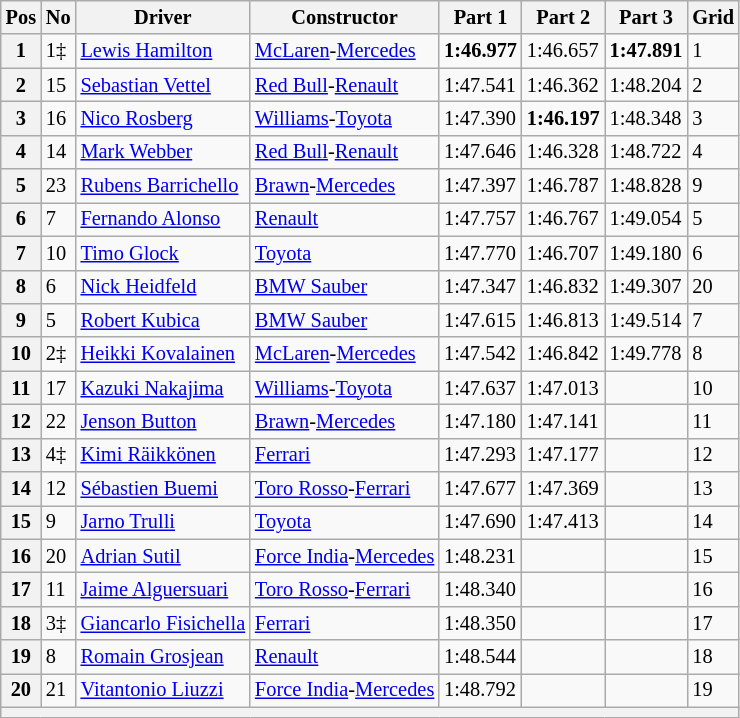<table class="wikitable sortable" style="font-size: 85%">
<tr>
<th>Pos</th>
<th>No</th>
<th>Driver</th>
<th>Constructor</th>
<th>Part 1</th>
<th>Part 2</th>
<th>Part 3</th>
<th>Grid</th>
</tr>
<tr>
<th>1</th>
<td>1‡</td>
<td> <a href='#'>Lewis Hamilton</a></td>
<td><a href='#'>McLaren</a>-<a href='#'>Mercedes</a></td>
<td><strong>1:46.977</strong></td>
<td>1:46.657</td>
<td><strong>1:47.891</strong></td>
<td>1</td>
</tr>
<tr>
<th>2</th>
<td>15</td>
<td> <a href='#'>Sebastian Vettel</a></td>
<td><a href='#'>Red Bull</a>-<a href='#'>Renault</a></td>
<td>1:47.541</td>
<td>1:46.362</td>
<td>1:48.204</td>
<td>2</td>
</tr>
<tr>
<th>3</th>
<td>16</td>
<td> <a href='#'>Nico Rosberg</a></td>
<td><a href='#'>Williams</a>-<a href='#'>Toyota</a></td>
<td>1:47.390</td>
<td><strong>1:46.197</strong></td>
<td>1:48.348</td>
<td>3</td>
</tr>
<tr>
<th>4</th>
<td>14</td>
<td> <a href='#'>Mark Webber</a></td>
<td><a href='#'>Red Bull</a>-<a href='#'>Renault</a></td>
<td>1:47.646</td>
<td>1:46.328</td>
<td>1:48.722</td>
<td>4</td>
</tr>
<tr>
<th>5</th>
<td>23</td>
<td> <a href='#'>Rubens Barrichello</a></td>
<td><a href='#'>Brawn</a>-<a href='#'>Mercedes</a></td>
<td>1:47.397</td>
<td>1:46.787</td>
<td>1:48.828</td>
<td>9</td>
</tr>
<tr>
<th>6</th>
<td>7</td>
<td> <a href='#'>Fernando Alonso</a></td>
<td><a href='#'>Renault</a></td>
<td>1:47.757</td>
<td>1:46.767</td>
<td>1:49.054</td>
<td>5</td>
</tr>
<tr>
<th>7</th>
<td>10</td>
<td> <a href='#'>Timo Glock</a></td>
<td><a href='#'>Toyota</a></td>
<td>1:47.770</td>
<td>1:46.707</td>
<td>1:49.180</td>
<td>6</td>
</tr>
<tr>
<th>8</th>
<td>6</td>
<td> <a href='#'>Nick Heidfeld</a></td>
<td><a href='#'>BMW Sauber</a></td>
<td>1:47.347</td>
<td>1:46.832</td>
<td>1:49.307</td>
<td>20</td>
</tr>
<tr>
<th>9</th>
<td>5</td>
<td> <a href='#'>Robert Kubica</a></td>
<td><a href='#'>BMW Sauber</a></td>
<td>1:47.615</td>
<td>1:46.813</td>
<td>1:49.514</td>
<td>7</td>
</tr>
<tr>
<th>10</th>
<td>2‡</td>
<td> <a href='#'>Heikki Kovalainen</a></td>
<td><a href='#'>McLaren</a>-<a href='#'>Mercedes</a></td>
<td>1:47.542</td>
<td>1:46.842</td>
<td>1:49.778</td>
<td>8</td>
</tr>
<tr>
<th>11</th>
<td>17</td>
<td> <a href='#'>Kazuki Nakajima</a></td>
<td><a href='#'>Williams</a>-<a href='#'>Toyota</a></td>
<td>1:47.637</td>
<td>1:47.013</td>
<td></td>
<td>10</td>
</tr>
<tr>
<th>12</th>
<td>22</td>
<td> <a href='#'>Jenson Button</a></td>
<td><a href='#'>Brawn</a>-<a href='#'>Mercedes</a></td>
<td>1:47.180</td>
<td>1:47.141</td>
<td></td>
<td>11</td>
</tr>
<tr>
<th>13</th>
<td>4‡</td>
<td> <a href='#'>Kimi Räikkönen</a></td>
<td><a href='#'>Ferrari</a></td>
<td>1:47.293</td>
<td>1:47.177</td>
<td></td>
<td>12</td>
</tr>
<tr>
<th>14</th>
<td>12</td>
<td> <a href='#'>Sébastien Buemi</a></td>
<td><a href='#'>Toro Rosso</a>-<a href='#'>Ferrari</a></td>
<td>1:47.677</td>
<td>1:47.369</td>
<td></td>
<td>13</td>
</tr>
<tr>
<th>15</th>
<td>9</td>
<td> <a href='#'>Jarno Trulli</a></td>
<td><a href='#'>Toyota</a></td>
<td>1:47.690</td>
<td>1:47.413</td>
<td></td>
<td>14</td>
</tr>
<tr>
<th>16</th>
<td>20</td>
<td> <a href='#'>Adrian Sutil</a></td>
<td><a href='#'>Force India</a>-<a href='#'>Mercedes</a></td>
<td>1:48.231</td>
<td></td>
<td></td>
<td>15</td>
</tr>
<tr>
<th>17</th>
<td>11</td>
<td> <a href='#'>Jaime Alguersuari</a></td>
<td><a href='#'>Toro Rosso</a>-<a href='#'>Ferrari</a></td>
<td>1:48.340</td>
<td></td>
<td></td>
<td>16</td>
</tr>
<tr>
<th>18</th>
<td>3‡</td>
<td> <a href='#'>Giancarlo Fisichella</a></td>
<td><a href='#'>Ferrari</a></td>
<td>1:48.350</td>
<td></td>
<td></td>
<td>17</td>
</tr>
<tr>
<th>19</th>
<td>8</td>
<td> <a href='#'>Romain Grosjean</a></td>
<td><a href='#'>Renault</a></td>
<td>1:48.544</td>
<td></td>
<td></td>
<td>18</td>
</tr>
<tr>
<th>20</th>
<td>21</td>
<td> <a href='#'>Vitantonio Liuzzi</a></td>
<td><a href='#'>Force India</a>-<a href='#'>Mercedes</a></td>
<td>1:48.792</td>
<td></td>
<td></td>
<td>19</td>
</tr>
<tr>
<th colspan="8"></th>
</tr>
</table>
